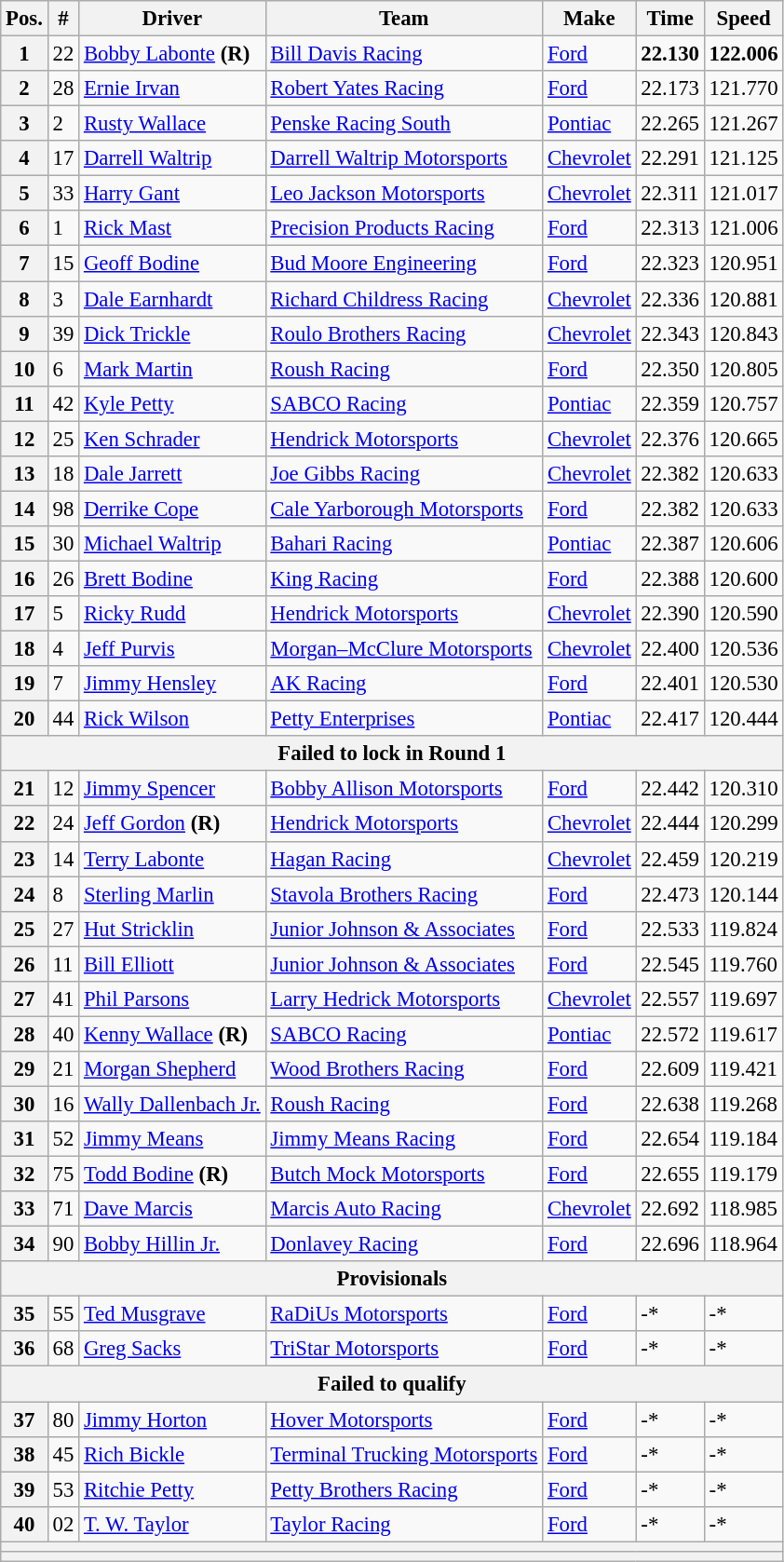<table class="wikitable" style="font-size:95%">
<tr>
<th>Pos.</th>
<th>#</th>
<th>Driver</th>
<th>Team</th>
<th>Make</th>
<th>Time</th>
<th>Speed</th>
</tr>
<tr>
<th>1</th>
<td>22</td>
<td><a href='#'>Bobby Labonte</a> <strong>(R)</strong></td>
<td><a href='#'>Bill Davis Racing</a></td>
<td><a href='#'>Ford</a></td>
<td><strong>22.130</strong></td>
<td><strong>122.006</strong></td>
</tr>
<tr>
<th>2</th>
<td>28</td>
<td><a href='#'>Ernie Irvan</a></td>
<td><a href='#'>Robert Yates Racing</a></td>
<td><a href='#'>Ford</a></td>
<td>22.173</td>
<td>121.770</td>
</tr>
<tr>
<th>3</th>
<td>2</td>
<td><a href='#'>Rusty Wallace</a></td>
<td><a href='#'>Penske Racing South</a></td>
<td><a href='#'>Pontiac</a></td>
<td>22.265</td>
<td>121.267</td>
</tr>
<tr>
<th>4</th>
<td>17</td>
<td><a href='#'>Darrell Waltrip</a></td>
<td><a href='#'>Darrell Waltrip Motorsports</a></td>
<td><a href='#'>Chevrolet</a></td>
<td>22.291</td>
<td>121.125</td>
</tr>
<tr>
<th>5</th>
<td>33</td>
<td><a href='#'>Harry Gant</a></td>
<td><a href='#'>Leo Jackson Motorsports</a></td>
<td><a href='#'>Chevrolet</a></td>
<td>22.311</td>
<td>121.017</td>
</tr>
<tr>
<th>6</th>
<td>1</td>
<td><a href='#'>Rick Mast</a></td>
<td><a href='#'>Precision Products Racing</a></td>
<td><a href='#'>Ford</a></td>
<td>22.313</td>
<td>121.006</td>
</tr>
<tr>
<th>7</th>
<td>15</td>
<td><a href='#'>Geoff Bodine</a></td>
<td><a href='#'>Bud Moore Engineering</a></td>
<td><a href='#'>Ford</a></td>
<td>22.323</td>
<td>120.951</td>
</tr>
<tr>
<th>8</th>
<td>3</td>
<td><a href='#'>Dale Earnhardt</a></td>
<td><a href='#'>Richard Childress Racing</a></td>
<td><a href='#'>Chevrolet</a></td>
<td>22.336</td>
<td>120.881</td>
</tr>
<tr>
<th>9</th>
<td>39</td>
<td><a href='#'>Dick Trickle</a></td>
<td><a href='#'>Roulo Brothers Racing</a></td>
<td><a href='#'>Chevrolet</a></td>
<td>22.343</td>
<td>120.843</td>
</tr>
<tr>
<th>10</th>
<td>6</td>
<td><a href='#'>Mark Martin</a></td>
<td><a href='#'>Roush Racing</a></td>
<td><a href='#'>Ford</a></td>
<td>22.350</td>
<td>120.805</td>
</tr>
<tr>
<th>11</th>
<td>42</td>
<td><a href='#'>Kyle Petty</a></td>
<td><a href='#'>SABCO Racing</a></td>
<td><a href='#'>Pontiac</a></td>
<td>22.359</td>
<td>120.757</td>
</tr>
<tr>
<th>12</th>
<td>25</td>
<td><a href='#'>Ken Schrader</a></td>
<td><a href='#'>Hendrick Motorsports</a></td>
<td><a href='#'>Chevrolet</a></td>
<td>22.376</td>
<td>120.665</td>
</tr>
<tr>
<th>13</th>
<td>18</td>
<td><a href='#'>Dale Jarrett</a></td>
<td><a href='#'>Joe Gibbs Racing</a></td>
<td><a href='#'>Chevrolet</a></td>
<td>22.382</td>
<td>120.633</td>
</tr>
<tr>
<th>14</th>
<td>98</td>
<td><a href='#'>Derrike Cope</a></td>
<td><a href='#'>Cale Yarborough Motorsports</a></td>
<td><a href='#'>Ford</a></td>
<td>22.382</td>
<td>120.633</td>
</tr>
<tr>
<th>15</th>
<td>30</td>
<td><a href='#'>Michael Waltrip</a></td>
<td><a href='#'>Bahari Racing</a></td>
<td><a href='#'>Pontiac</a></td>
<td>22.387</td>
<td>120.606</td>
</tr>
<tr>
<th>16</th>
<td>26</td>
<td><a href='#'>Brett Bodine</a></td>
<td><a href='#'>King Racing</a></td>
<td><a href='#'>Ford</a></td>
<td>22.388</td>
<td>120.600</td>
</tr>
<tr>
<th>17</th>
<td>5</td>
<td><a href='#'>Ricky Rudd</a></td>
<td><a href='#'>Hendrick Motorsports</a></td>
<td><a href='#'>Chevrolet</a></td>
<td>22.390</td>
<td>120.590</td>
</tr>
<tr>
<th>18</th>
<td>4</td>
<td><a href='#'>Jeff Purvis</a></td>
<td><a href='#'>Morgan–McClure Motorsports</a></td>
<td><a href='#'>Chevrolet</a></td>
<td>22.400</td>
<td>120.536</td>
</tr>
<tr>
<th>19</th>
<td>7</td>
<td><a href='#'>Jimmy Hensley</a></td>
<td><a href='#'>AK Racing</a></td>
<td><a href='#'>Ford</a></td>
<td>22.401</td>
<td>120.530</td>
</tr>
<tr>
<th>20</th>
<td>44</td>
<td><a href='#'>Rick Wilson</a></td>
<td><a href='#'>Petty Enterprises</a></td>
<td><a href='#'>Pontiac</a></td>
<td>22.417</td>
<td>120.444</td>
</tr>
<tr>
<th colspan="7">Failed to lock in Round 1</th>
</tr>
<tr>
<th>21</th>
<td>12</td>
<td><a href='#'>Jimmy Spencer</a></td>
<td><a href='#'>Bobby Allison Motorsports</a></td>
<td><a href='#'>Ford</a></td>
<td>22.442</td>
<td>120.310</td>
</tr>
<tr>
<th>22</th>
<td>24</td>
<td><a href='#'>Jeff Gordon</a> <strong>(R)</strong></td>
<td><a href='#'>Hendrick Motorsports</a></td>
<td><a href='#'>Chevrolet</a></td>
<td>22.444</td>
<td>120.299</td>
</tr>
<tr>
<th>23</th>
<td>14</td>
<td><a href='#'>Terry Labonte</a></td>
<td><a href='#'>Hagan Racing</a></td>
<td><a href='#'>Chevrolet</a></td>
<td>22.459</td>
<td>120.219</td>
</tr>
<tr>
<th>24</th>
<td>8</td>
<td><a href='#'>Sterling Marlin</a></td>
<td><a href='#'>Stavola Brothers Racing</a></td>
<td><a href='#'>Ford</a></td>
<td>22.473</td>
<td>120.144</td>
</tr>
<tr>
<th>25</th>
<td>27</td>
<td><a href='#'>Hut Stricklin</a></td>
<td><a href='#'>Junior Johnson & Associates</a></td>
<td><a href='#'>Ford</a></td>
<td>22.533</td>
<td>119.824</td>
</tr>
<tr>
<th>26</th>
<td>11</td>
<td><a href='#'>Bill Elliott</a></td>
<td><a href='#'>Junior Johnson & Associates</a></td>
<td><a href='#'>Ford</a></td>
<td>22.545</td>
<td>119.760</td>
</tr>
<tr>
<th>27</th>
<td>41</td>
<td><a href='#'>Phil Parsons</a></td>
<td><a href='#'>Larry Hedrick Motorsports</a></td>
<td><a href='#'>Chevrolet</a></td>
<td>22.557</td>
<td>119.697</td>
</tr>
<tr>
<th>28</th>
<td>40</td>
<td><a href='#'>Kenny Wallace</a> <strong>(R)</strong></td>
<td><a href='#'>SABCO Racing</a></td>
<td><a href='#'>Pontiac</a></td>
<td>22.572</td>
<td>119.617</td>
</tr>
<tr>
<th>29</th>
<td>21</td>
<td><a href='#'>Morgan Shepherd</a></td>
<td><a href='#'>Wood Brothers Racing</a></td>
<td><a href='#'>Ford</a></td>
<td>22.609</td>
<td>119.421</td>
</tr>
<tr>
<th>30</th>
<td>16</td>
<td><a href='#'>Wally Dallenbach Jr.</a></td>
<td><a href='#'>Roush Racing</a></td>
<td><a href='#'>Ford</a></td>
<td>22.638</td>
<td>119.268</td>
</tr>
<tr>
<th>31</th>
<td>52</td>
<td><a href='#'>Jimmy Means</a></td>
<td><a href='#'>Jimmy Means Racing</a></td>
<td><a href='#'>Ford</a></td>
<td>22.654</td>
<td>119.184</td>
</tr>
<tr>
<th>32</th>
<td>75</td>
<td><a href='#'>Todd Bodine</a> <strong>(R)</strong></td>
<td><a href='#'>Butch Mock Motorsports</a></td>
<td><a href='#'>Ford</a></td>
<td>22.655</td>
<td>119.179</td>
</tr>
<tr>
<th>33</th>
<td>71</td>
<td><a href='#'>Dave Marcis</a></td>
<td><a href='#'>Marcis Auto Racing</a></td>
<td><a href='#'>Chevrolet</a></td>
<td>22.692</td>
<td>118.985</td>
</tr>
<tr>
<th>34</th>
<td>90</td>
<td><a href='#'>Bobby Hillin Jr.</a></td>
<td><a href='#'>Donlavey Racing</a></td>
<td><a href='#'>Ford</a></td>
<td>22.696</td>
<td>118.964</td>
</tr>
<tr>
<th colspan="7">Provisionals</th>
</tr>
<tr>
<th>35</th>
<td>55</td>
<td><a href='#'>Ted Musgrave</a></td>
<td><a href='#'>RaDiUs Motorsports</a></td>
<td><a href='#'>Ford</a></td>
<td>-*</td>
<td>-*</td>
</tr>
<tr>
<th>36</th>
<td>68</td>
<td><a href='#'>Greg Sacks</a></td>
<td><a href='#'>TriStar Motorsports</a></td>
<td><a href='#'>Ford</a></td>
<td>-*</td>
<td>-*</td>
</tr>
<tr>
<th colspan="7">Failed to qualify</th>
</tr>
<tr>
<th>37</th>
<td>80</td>
<td><a href='#'>Jimmy Horton</a></td>
<td><a href='#'>Hover Motorsports</a></td>
<td><a href='#'>Ford</a></td>
<td>-*</td>
<td>-*</td>
</tr>
<tr>
<th>38</th>
<td>45</td>
<td><a href='#'>Rich Bickle</a></td>
<td><a href='#'>Terminal Trucking Motorsports</a></td>
<td><a href='#'>Ford</a></td>
<td>-*</td>
<td>-*</td>
</tr>
<tr>
<th>39</th>
<td>53</td>
<td><a href='#'>Ritchie Petty</a></td>
<td><a href='#'>Petty Brothers Racing</a></td>
<td><a href='#'>Ford</a></td>
<td>-*</td>
<td>-*</td>
</tr>
<tr>
<th>40</th>
<td>02</td>
<td><a href='#'>T. W. Taylor</a></td>
<td><a href='#'>Taylor Racing</a></td>
<td><a href='#'>Ford</a></td>
<td>-*</td>
<td>-*</td>
</tr>
<tr>
<th colspan="7"></th>
</tr>
<tr>
<th colspan="7"></th>
</tr>
</table>
